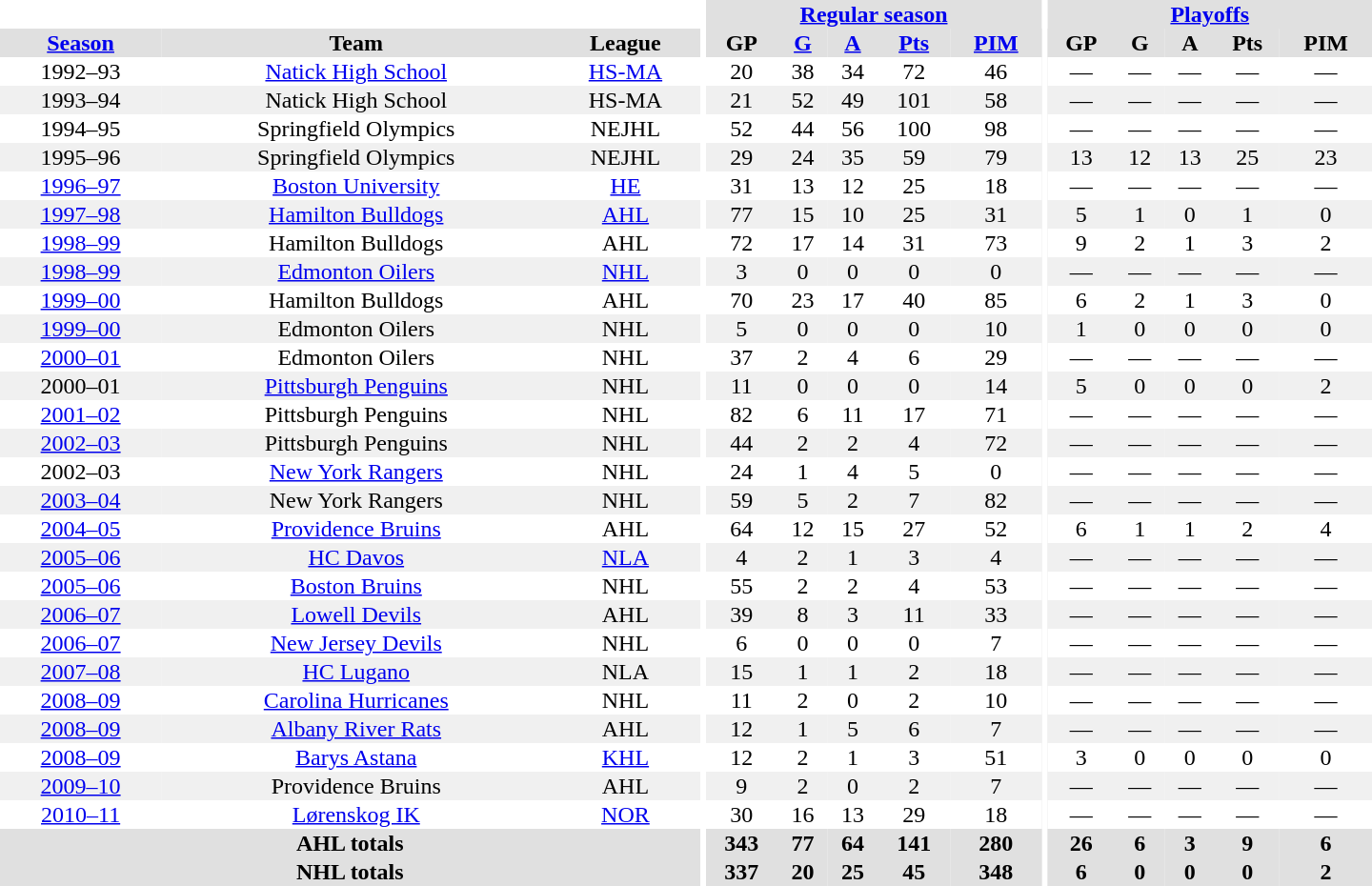<table border="0" cellpadding="1" cellspacing="0" style="text-align:center; width:60em">
<tr bgcolor="#e0e0e0">
<th colspan="3" bgcolor="#ffffff"></th>
<th rowspan="100" bgcolor="#ffffff"></th>
<th colspan="5"><a href='#'>Regular season</a></th>
<th rowspan="100" bgcolor="#ffffff"></th>
<th colspan="5"><a href='#'>Playoffs</a></th>
</tr>
<tr bgcolor="#e0e0e0">
<th><a href='#'>Season</a></th>
<th>Team</th>
<th>League</th>
<th>GP</th>
<th><a href='#'>G</a></th>
<th><a href='#'>A</a></th>
<th><a href='#'>Pts</a></th>
<th><a href='#'>PIM</a></th>
<th>GP</th>
<th>G</th>
<th>A</th>
<th>Pts</th>
<th>PIM</th>
</tr>
<tr>
<td>1992–93</td>
<td><a href='#'>Natick High School</a></td>
<td><a href='#'>HS-MA</a></td>
<td>20</td>
<td>38</td>
<td>34</td>
<td>72</td>
<td>46</td>
<td>—</td>
<td>—</td>
<td>—</td>
<td>—</td>
<td>—</td>
</tr>
<tr bgcolor="#f0f0f0">
<td>1993–94</td>
<td>Natick High School</td>
<td>HS-MA</td>
<td>21</td>
<td>52</td>
<td>49</td>
<td>101</td>
<td>58</td>
<td>—</td>
<td>—</td>
<td>—</td>
<td>—</td>
<td>—</td>
</tr>
<tr>
<td>1994–95</td>
<td>Springfield Olympics</td>
<td>NEJHL</td>
<td>52</td>
<td>44</td>
<td>56</td>
<td>100</td>
<td>98</td>
<td>—</td>
<td>—</td>
<td>—</td>
<td>—</td>
<td>—</td>
</tr>
<tr bgcolor="#f0f0f0">
<td>1995–96</td>
<td>Springfield Olympics</td>
<td>NEJHL</td>
<td>29</td>
<td>24</td>
<td>35</td>
<td>59</td>
<td>79</td>
<td>13</td>
<td>12</td>
<td>13</td>
<td>25</td>
<td>23</td>
</tr>
<tr>
<td><a href='#'>1996–97</a></td>
<td><a href='#'>Boston University</a></td>
<td><a href='#'>HE</a></td>
<td>31</td>
<td>13</td>
<td>12</td>
<td>25</td>
<td>18</td>
<td>—</td>
<td>—</td>
<td>—</td>
<td>—</td>
<td>—</td>
</tr>
<tr bgcolor="#f0f0f0">
<td><a href='#'>1997–98</a></td>
<td><a href='#'>Hamilton Bulldogs</a></td>
<td><a href='#'>AHL</a></td>
<td>77</td>
<td>15</td>
<td>10</td>
<td>25</td>
<td>31</td>
<td>5</td>
<td>1</td>
<td>0</td>
<td>1</td>
<td>0</td>
</tr>
<tr>
<td><a href='#'>1998–99</a></td>
<td>Hamilton Bulldogs</td>
<td>AHL</td>
<td>72</td>
<td>17</td>
<td>14</td>
<td>31</td>
<td>73</td>
<td>9</td>
<td>2</td>
<td>1</td>
<td>3</td>
<td>2</td>
</tr>
<tr bgcolor="#f0f0f0">
<td><a href='#'>1998–99</a></td>
<td><a href='#'>Edmonton Oilers</a></td>
<td><a href='#'>NHL</a></td>
<td>3</td>
<td>0</td>
<td>0</td>
<td>0</td>
<td>0</td>
<td>—</td>
<td>—</td>
<td>—</td>
<td>—</td>
<td>—</td>
</tr>
<tr>
<td><a href='#'>1999–00</a></td>
<td>Hamilton Bulldogs</td>
<td American Hockey League>AHL</td>
<td>70</td>
<td>23</td>
<td>17</td>
<td>40</td>
<td>85</td>
<td>6</td>
<td>2</td>
<td>1</td>
<td>3</td>
<td>0</td>
</tr>
<tr bgcolor="#f0f0f0">
<td><a href='#'>1999–00</a></td>
<td>Edmonton Oilers</td>
<td>NHL</td>
<td>5</td>
<td>0</td>
<td>0</td>
<td>0</td>
<td>10</td>
<td>1</td>
<td>0</td>
<td>0</td>
<td>0</td>
<td>0</td>
</tr>
<tr>
<td><a href='#'>2000–01</a></td>
<td>Edmonton Oilers</td>
<td>NHL</td>
<td>37</td>
<td>2</td>
<td>4</td>
<td>6</td>
<td>29</td>
<td>—</td>
<td>—</td>
<td>—</td>
<td>—</td>
<td>—</td>
</tr>
<tr bgcolor="#f0f0f0">
<td>2000–01</td>
<td><a href='#'>Pittsburgh Penguins</a></td>
<td>NHL</td>
<td>11</td>
<td>0</td>
<td>0</td>
<td>0</td>
<td>14</td>
<td>5</td>
<td>0</td>
<td>0</td>
<td>0</td>
<td>2</td>
</tr>
<tr>
<td><a href='#'>2001–02</a></td>
<td>Pittsburgh Penguins</td>
<td>NHL</td>
<td>82</td>
<td>6</td>
<td>11</td>
<td>17</td>
<td>71</td>
<td>—</td>
<td>—</td>
<td>—</td>
<td>—</td>
<td>—</td>
</tr>
<tr bgcolor="#f0f0f0">
<td><a href='#'>2002–03</a></td>
<td>Pittsburgh Penguins</td>
<td>NHL</td>
<td>44</td>
<td>2</td>
<td>2</td>
<td>4</td>
<td>72</td>
<td>—</td>
<td>—</td>
<td>—</td>
<td>—</td>
<td>—</td>
</tr>
<tr>
<td>2002–03</td>
<td><a href='#'>New York Rangers</a></td>
<td>NHL</td>
<td>24</td>
<td>1</td>
<td>4</td>
<td>5</td>
<td>0</td>
<td>—</td>
<td>—</td>
<td>—</td>
<td>—</td>
<td>—</td>
</tr>
<tr bgcolor="#f0f0f0">
<td><a href='#'>2003–04</a></td>
<td>New York Rangers</td>
<td>NHL</td>
<td>59</td>
<td>5</td>
<td>2</td>
<td>7</td>
<td>82</td>
<td>—</td>
<td>—</td>
<td>—</td>
<td>—</td>
<td>—</td>
</tr>
<tr>
<td><a href='#'>2004–05</a></td>
<td><a href='#'>Providence Bruins</a></td>
<td>AHL</td>
<td>64</td>
<td>12</td>
<td>15</td>
<td>27</td>
<td>52</td>
<td>6</td>
<td>1</td>
<td>1</td>
<td>2</td>
<td>4</td>
</tr>
<tr bgcolor="#f0f0f0">
<td><a href='#'>2005–06</a></td>
<td><a href='#'>HC Davos</a></td>
<td><a href='#'>NLA</a></td>
<td>4</td>
<td>2</td>
<td>1</td>
<td>3</td>
<td>4</td>
<td>—</td>
<td>—</td>
<td>—</td>
<td>—</td>
<td>—</td>
</tr>
<tr>
<td><a href='#'>2005–06</a></td>
<td><a href='#'>Boston Bruins</a></td>
<td>NHL</td>
<td>55</td>
<td>2</td>
<td>2</td>
<td>4</td>
<td>53</td>
<td>—</td>
<td>—</td>
<td>—</td>
<td>—</td>
<td>—</td>
</tr>
<tr bgcolor="#f0f0f0">
<td><a href='#'>2006–07</a></td>
<td><a href='#'>Lowell Devils</a></td>
<td>AHL</td>
<td>39</td>
<td>8</td>
<td>3</td>
<td>11</td>
<td>33</td>
<td>—</td>
<td>—</td>
<td>—</td>
<td>—</td>
<td>—</td>
</tr>
<tr>
<td><a href='#'>2006–07</a></td>
<td><a href='#'>New Jersey Devils</a></td>
<td>NHL</td>
<td>6</td>
<td>0</td>
<td>0</td>
<td>0</td>
<td>7</td>
<td>—</td>
<td>—</td>
<td>—</td>
<td>—</td>
<td>—</td>
</tr>
<tr bgcolor="#f0f0f0">
<td><a href='#'>2007–08</a></td>
<td><a href='#'>HC Lugano</a></td>
<td>NLA</td>
<td>15</td>
<td>1</td>
<td>1</td>
<td>2</td>
<td>18</td>
<td>—</td>
<td>—</td>
<td>—</td>
<td>—</td>
<td>—</td>
</tr>
<tr>
<td><a href='#'>2008–09</a></td>
<td><a href='#'>Carolina Hurricanes</a></td>
<td>NHL</td>
<td>11</td>
<td>2</td>
<td>0</td>
<td>2</td>
<td>10</td>
<td>—</td>
<td>—</td>
<td>—</td>
<td>—</td>
<td>—</td>
</tr>
<tr bgcolor="#f0f0f0">
<td><a href='#'>2008–09</a></td>
<td><a href='#'>Albany River Rats</a></td>
<td>AHL</td>
<td>12</td>
<td>1</td>
<td>5</td>
<td>6</td>
<td>7</td>
<td>—</td>
<td>—</td>
<td>—</td>
<td>—</td>
<td>—</td>
</tr>
<tr>
<td><a href='#'>2008–09</a></td>
<td><a href='#'>Barys Astana</a></td>
<td><a href='#'>KHL</a></td>
<td>12</td>
<td>2</td>
<td>1</td>
<td>3</td>
<td>51</td>
<td>3</td>
<td>0</td>
<td>0</td>
<td>0</td>
<td>0</td>
</tr>
<tr bgcolor="#f0f0f0">
<td><a href='#'>2009–10</a></td>
<td>Providence Bruins</td>
<td>AHL</td>
<td>9</td>
<td>2</td>
<td>0</td>
<td>2</td>
<td>7</td>
<td>—</td>
<td>—</td>
<td>—</td>
<td>—</td>
<td>—</td>
</tr>
<tr>
<td><a href='#'>2010–11</a></td>
<td><a href='#'>Lørenskog IK</a></td>
<td><a href='#'>NOR</a></td>
<td>30</td>
<td>16</td>
<td>13</td>
<td>29</td>
<td>18</td>
<td>—</td>
<td>—</td>
<td>—</td>
<td>—</td>
<td>—</td>
</tr>
<tr bgcolor="#e0e0e0">
<th colspan="3">AHL totals</th>
<th>343</th>
<th>77</th>
<th>64</th>
<th>141</th>
<th>280</th>
<th>26</th>
<th>6</th>
<th>3</th>
<th>9</th>
<th>6</th>
</tr>
<tr bgcolor="#e0e0e0">
<th colspan="3">NHL totals</th>
<th>337</th>
<th>20</th>
<th>25</th>
<th>45</th>
<th>348</th>
<th>6</th>
<th>0</th>
<th>0</th>
<th>0</th>
<th>2</th>
</tr>
</table>
